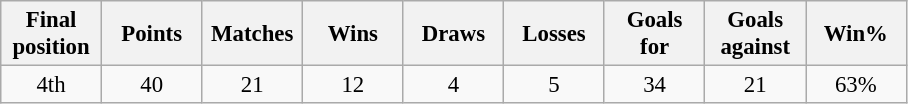<table class="wikitable" style="font-size: 95%; text-align: center;">
<tr>
<th width=60>Final position</th>
<th width=60>Points</th>
<th width=60>Matches</th>
<th width=60>Wins</th>
<th width=60>Draws</th>
<th width=60>Losses</th>
<th width=60>Goals for</th>
<th width=60>Goals against</th>
<th width=60>Win%</th>
</tr>
<tr>
<td>4th</td>
<td>40</td>
<td>21</td>
<td>12</td>
<td>4</td>
<td>5</td>
<td>34</td>
<td>21</td>
<td>63%</td>
</tr>
</table>
